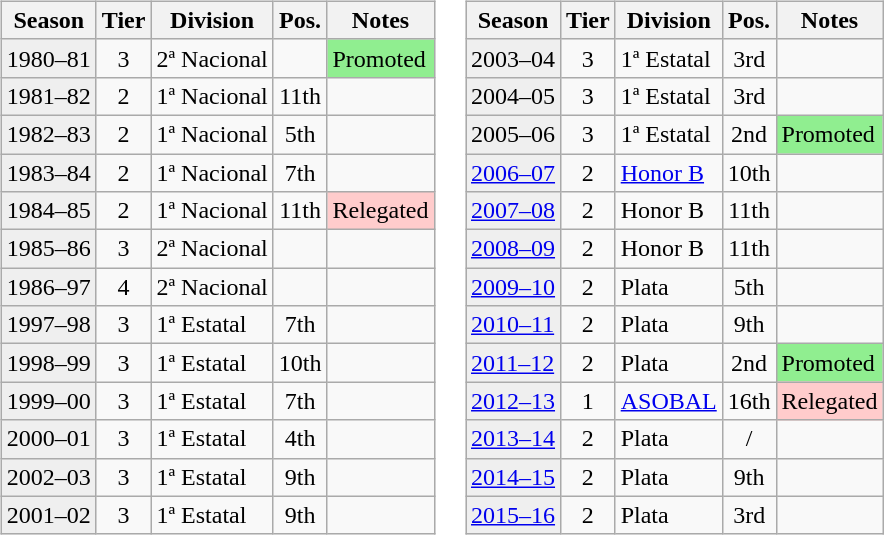<table>
<tr>
<td valign="top" width=0%><br><table class="wikitable">
<tr>
<th>Season</th>
<th>Tier</th>
<th>Division</th>
<th>Pos.</th>
<th>Notes</th>
</tr>
<tr>
<td style="background:#efefef;">1980–81</td>
<td align="center">3</td>
<td>2ª Nacional</td>
<td align="center"></td>
<td style="background:#90EE90">Promoted</td>
</tr>
<tr>
<td style="background:#efefef;">1981–82</td>
<td align="center">2</td>
<td>1ª Nacional</td>
<td align="center">11th</td>
<td></td>
</tr>
<tr>
<td style="background:#efefef;">1982–83</td>
<td align="center">2</td>
<td>1ª Nacional</td>
<td align="center">5th</td>
<td></td>
</tr>
<tr>
<td style="background:#efefef;">1983–84</td>
<td align="center">2</td>
<td>1ª Nacional</td>
<td align="center">7th</td>
<td></td>
</tr>
<tr>
<td style="background:#efefef;">1984–85</td>
<td align="center">2</td>
<td>1ª Nacional</td>
<td align="center">11th</td>
<td style="background:#ffcccc">Relegated</td>
</tr>
<tr>
<td style="background:#efefef;">1985–86</td>
<td align="center">3</td>
<td>2ª Nacional</td>
<td align="center"></td>
<td></td>
</tr>
<tr>
<td style="background:#efefef;">1986–97</td>
<td align="center">4</td>
<td>2ª Nacional</td>
<td align="center"></td>
<td></td>
</tr>
<tr>
<td style="background:#efefef;">1997–98</td>
<td align="center">3</td>
<td>1ª Estatal</td>
<td align="center">7th</td>
<td></td>
</tr>
<tr>
<td style="background:#efefef;">1998–99</td>
<td align="center">3</td>
<td>1ª Estatal</td>
<td align="center">10th</td>
<td></td>
</tr>
<tr>
<td style="background:#efefef;">1999–00</td>
<td align="center">3</td>
<td>1ª Estatal</td>
<td align="center">7th</td>
<td></td>
</tr>
<tr>
<td style="background:#efefef;">2000–01</td>
<td align="center">3</td>
<td>1ª Estatal</td>
<td align="center">4th</td>
<td></td>
</tr>
<tr>
<td style="background:#efefef;">2002–03</td>
<td align="center">3</td>
<td>1ª Estatal</td>
<td align="center">9th</td>
<td></td>
</tr>
<tr>
<td style="background:#efefef;">2001–02</td>
<td align="center">3</td>
<td>1ª Estatal</td>
<td align="center">9th</td>
<td></td>
</tr>
</table>
</td>
<td valign="top" width=0%><br><table class="wikitable">
<tr>
<th>Season</th>
<th>Tier</th>
<th>Division</th>
<th>Pos.</th>
<th>Notes</th>
</tr>
<tr>
<td style="background:#efefef;">2003–04</td>
<td align="center">3</td>
<td>1ª Estatal</td>
<td align="center">3rd</td>
<td></td>
</tr>
<tr>
<td style="background:#efefef;">2004–05</td>
<td align="center">3</td>
<td>1ª Estatal</td>
<td align="center">3rd</td>
<td></td>
</tr>
<tr>
<td style="background:#efefef;">2005–06</td>
<td align="center">3</td>
<td>1ª Estatal</td>
<td align="center">2nd</td>
<td style="background:#90EE90">Promoted</td>
</tr>
<tr>
<td style="background:#efefef;"><a href='#'>2006–07</a></td>
<td align="center">2</td>
<td><a href='#'>Honor B</a></td>
<td align="center">10th</td>
<td></td>
</tr>
<tr>
<td style="background:#efefef;"><a href='#'>2007–08</a></td>
<td align="center">2</td>
<td>Honor B</td>
<td align="center">11th</td>
<td></td>
</tr>
<tr>
<td style="background:#efefef;"><a href='#'>2008–09</a></td>
<td align="center">2</td>
<td>Honor B</td>
<td align="center">11th</td>
<td></td>
</tr>
<tr>
<td style="background:#efefef;"><a href='#'>2009–10</a></td>
<td align="center">2</td>
<td>Plata</td>
<td align="center">5th</td>
<td></td>
</tr>
<tr>
<td style="background:#efefef;"><a href='#'>2010–11</a></td>
<td align="center">2</td>
<td>Plata</td>
<td align="center">9th</td>
<td></td>
</tr>
<tr>
<td style="background:#efefef;"><a href='#'>2011–12</a></td>
<td align="center">2</td>
<td>Plata</td>
<td align="center">2nd</td>
<td style="background:#90EE90">Promoted</td>
</tr>
<tr>
<td style="background:#efefef;"><a href='#'>2012–13</a></td>
<td align="center">1</td>
<td><a href='#'>ASOBAL</a></td>
<td align="center">16th</td>
<td style="background:#ffcccc">Relegated</td>
</tr>
<tr>
<td style="background:#efefef;"><a href='#'>2013–14</a></td>
<td align="center">2</td>
<td>Plata</td>
<td align="center"> / </td>
<td></td>
</tr>
<tr>
<td style="background:#efefef;"><a href='#'>2014–15</a></td>
<td align="center">2</td>
<td>Plata</td>
<td align="center">9th</td>
<td></td>
</tr>
<tr>
<td style="background:#efefef;"><a href='#'>2015–16</a></td>
<td align="center">2</td>
<td>Plata</td>
<td align="center">3rd</td>
<td></td>
</tr>
</table>
</td>
</tr>
</table>
